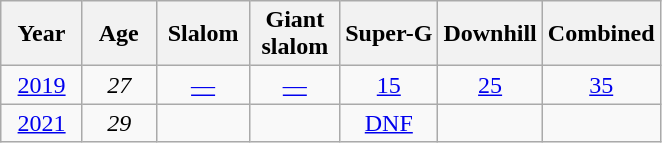<table class=wikitable style="text-align:center">
<tr>
<th>  Year  </th>
<th>  Age  </th>
<th> Slalom </th>
<th> Giant <br> slalom </th>
<th>Super-G</th>
<th>Downhill</th>
<th>Combined</th>
</tr>
<tr>
<td><a href='#'>2019</a></td>
<td><em>27</em></td>
<td><a href='#'>—</a></td>
<td><a href='#'>—</a></td>
<td><a href='#'>15</a></td>
<td><a href='#'>25</a></td>
<td><a href='#'>35</a></td>
</tr>
<tr>
<td><a href='#'>2021</a></td>
<td><em>29</em></td>
<td></td>
<td></td>
<td><a href='#'>DNF</a></td>
<td></td>
<td></td>
</tr>
</table>
